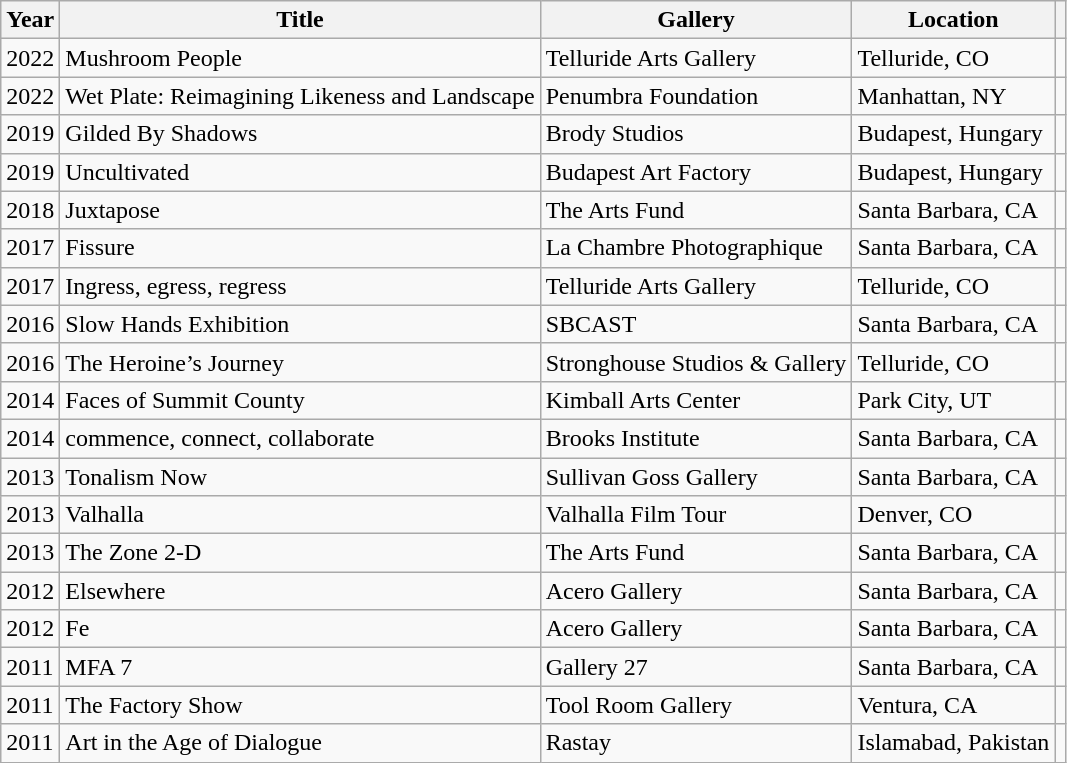<table class="wikitable sortable">
<tr>
<th>Year</th>
<th>Title</th>
<th>Gallery</th>
<th>Location</th>
<th></th>
</tr>
<tr>
<td>2022</td>
<td>Mushroom People</td>
<td>Telluride Arts Gallery</td>
<td>Telluride, CO</td>
<td></td>
</tr>
<tr>
<td>2022</td>
<td>Wet Plate: Reimagining Likeness and Landscape</td>
<td>Penumbra Foundation</td>
<td>Manhattan, NY</td>
<td></td>
</tr>
<tr>
<td>2019</td>
<td>Gilded By Shadows</td>
<td>Brody Studios</td>
<td>Budapest, Hungary</td>
<td></td>
</tr>
<tr>
<td>2019</td>
<td>Uncultivated</td>
<td>Budapest Art Factory</td>
<td>Budapest, Hungary</td>
<td></td>
</tr>
<tr>
<td>2018</td>
<td>Juxtapose</td>
<td>The Arts Fund</td>
<td>Santa Barbara, CA</td>
<td></td>
</tr>
<tr>
<td>2017</td>
<td>Fissure</td>
<td>La Chambre Photographique</td>
<td>Santa Barbara, CA</td>
<td></td>
</tr>
<tr>
<td>2017</td>
<td>Ingress, egress, regress</td>
<td>Telluride Arts Gallery</td>
<td>Telluride, CO</td>
<td></td>
</tr>
<tr>
<td>2016</td>
<td>Slow Hands Exhibition</td>
<td>SBCAST</td>
<td>Santa Barbara, CA</td>
<td></td>
</tr>
<tr>
<td>2016</td>
<td>The Heroine’s Journey</td>
<td>Stronghouse Studios & Gallery</td>
<td>Telluride, CO</td>
<td></td>
</tr>
<tr>
<td>2014</td>
<td>Faces of Summit County</td>
<td>Kimball Arts Center</td>
<td>Park City, UT</td>
<td></td>
</tr>
<tr>
<td>2014</td>
<td>commence, connect, collaborate</td>
<td>Brooks Institute</td>
<td>Santa Barbara, CA</td>
<td></td>
</tr>
<tr>
<td>2013</td>
<td>Tonalism Now</td>
<td>Sullivan Goss Gallery</td>
<td>Santa Barbara, CA</td>
<td></td>
</tr>
<tr>
<td>2013</td>
<td>Valhalla</td>
<td>Valhalla Film Tour</td>
<td>Denver, CO</td>
<td></td>
</tr>
<tr>
<td>2013</td>
<td>The Zone 2-D</td>
<td>The Arts Fund</td>
<td>Santa Barbara, CA</td>
<td></td>
</tr>
<tr>
<td>2012</td>
<td>Elsewhere</td>
<td>Acero Gallery</td>
<td>Santa Barbara, CA</td>
<td></td>
</tr>
<tr>
<td>2012</td>
<td>Fe</td>
<td>Acero Gallery</td>
<td>Santa Barbara, CA</td>
<td></td>
</tr>
<tr>
<td>2011</td>
<td>MFA 7</td>
<td>Gallery 27</td>
<td>Santa Barbara, CA</td>
<td></td>
</tr>
<tr>
<td>2011</td>
<td>The Factory Show</td>
<td>Tool Room Gallery</td>
<td>Ventura, CA</td>
<td></td>
</tr>
<tr>
<td>2011</td>
<td>Art in the Age of Dialogue</td>
<td>Rastay</td>
<td>Islamabad, Pakistan</td>
<td></td>
</tr>
</table>
